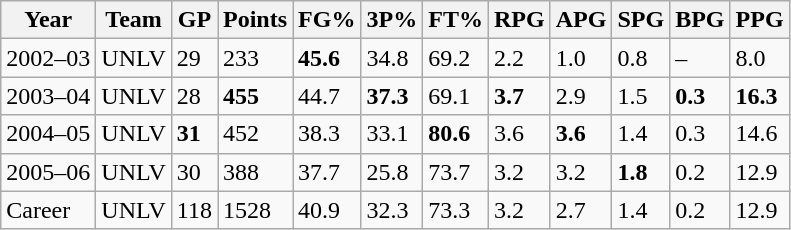<table class="wikitable">
<tr>
<th>Year</th>
<th>Team</th>
<th>GP</th>
<th>Points</th>
<th>FG%</th>
<th>3P%</th>
<th>FT%</th>
<th>RPG</th>
<th>APG</th>
<th>SPG</th>
<th>BPG</th>
<th>PPG</th>
</tr>
<tr>
<td>2002–03</td>
<td>UNLV</td>
<td>29</td>
<td>233</td>
<td><strong>45.6</strong></td>
<td>34.8</td>
<td>69.2</td>
<td>2.2</td>
<td>1.0</td>
<td>0.8</td>
<td>–</td>
<td>8.0</td>
</tr>
<tr>
<td>2003–04</td>
<td>UNLV</td>
<td>28</td>
<td><strong>455</strong></td>
<td>44.7</td>
<td><strong>37.3</strong></td>
<td>69.1</td>
<td><strong>3.7</strong></td>
<td>2.9</td>
<td>1.5</td>
<td><strong>0.3</strong></td>
<td><strong>16.3</strong></td>
</tr>
<tr>
<td>2004–05</td>
<td>UNLV</td>
<td><strong>31</strong></td>
<td>452</td>
<td>38.3</td>
<td>33.1</td>
<td><strong>80.6</strong></td>
<td>3.6</td>
<td><strong>3.6</strong></td>
<td>1.4</td>
<td>0.3</td>
<td>14.6</td>
</tr>
<tr>
<td>2005–06</td>
<td>UNLV</td>
<td>30</td>
<td>388</td>
<td>37.7</td>
<td>25.8</td>
<td>73.7</td>
<td>3.2</td>
<td>3.2</td>
<td><strong>1.8</strong></td>
<td>0.2</td>
<td>12.9</td>
</tr>
<tr>
<td>Career</td>
<td>UNLV</td>
<td>118</td>
<td>1528</td>
<td>40.9</td>
<td>32.3</td>
<td>73.3</td>
<td>3.2</td>
<td>2.7</td>
<td>1.4</td>
<td>0.2</td>
<td>12.9</td>
</tr>
</table>
